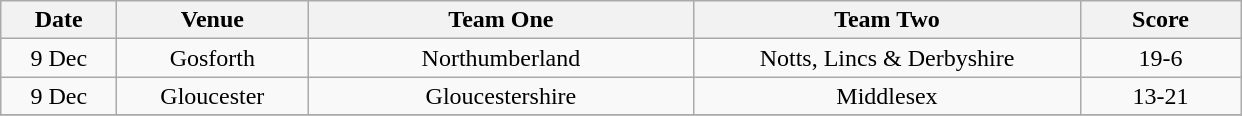<table class="wikitable" style="text-align: center">
<tr>
<th width=70>Date</th>
<th width=120>Venue</th>
<th width=250>Team One</th>
<th width=250>Team Two</th>
<th width=100>Score</th>
</tr>
<tr>
<td>9 Dec</td>
<td>Gosforth</td>
<td>Northumberland</td>
<td>Notts, Lincs & Derbyshire</td>
<td>19-6</td>
</tr>
<tr>
<td>9 Dec</td>
<td>Gloucester</td>
<td>Gloucestershire</td>
<td>Middlesex</td>
<td>13-21</td>
</tr>
<tr>
</tr>
</table>
